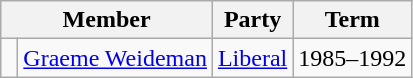<table class="wikitable">
<tr>
<th colspan="2">Member</th>
<th>Party</th>
<th>Term</th>
</tr>
<tr>
<td> </td>
<td><a href='#'>Graeme Weideman</a></td>
<td><a href='#'>Liberal</a></td>
<td>1985–1992</td>
</tr>
</table>
